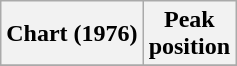<table class="wikitable plainrowheaders" style="text-align:center">
<tr>
<th>Chart (1976)</th>
<th>Peak<br>position</th>
</tr>
<tr>
</tr>
</table>
